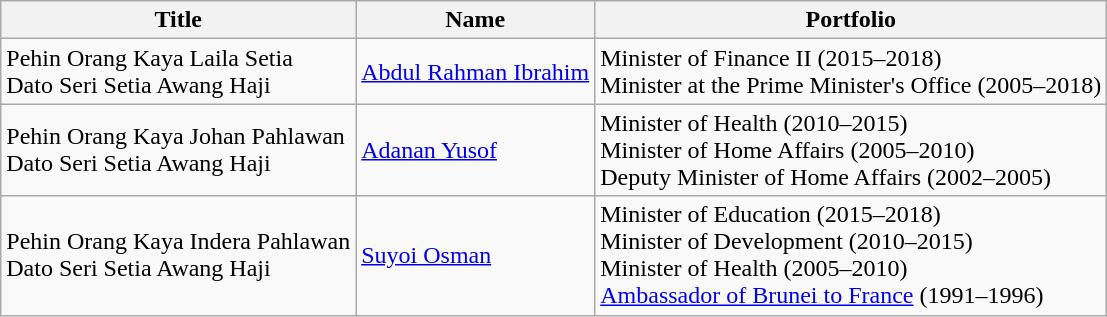<table class="wikitable">
<tr>
<th>Title</th>
<th>Name</th>
<th>Portfolio</th>
</tr>
<tr>
<td>Pehin Orang Kaya Laila Setia<br>Dato Seri Setia Awang Haji</td>
<td><a href='#'>Abdul Rahman Ibrahim</a></td>
<td>Minister of Finance II (2015–2018)<br>Minister at the Prime Minister's Office (2005–2018)</td>
</tr>
<tr>
<td>Pehin Orang Kaya Johan Pahlawan<br>Dato Seri Setia Awang Haji</td>
<td><a href='#'>Adanan Yusof</a></td>
<td>Minister of Health (2010–2015)<br>Minister of Home Affairs (2005–2010)<br>Deputy Minister of Home Affairs (2002–2005)</td>
</tr>
<tr>
<td>Pehin Orang Kaya Indera Pahlawan<br>Dato Seri Setia Awang Haji</td>
<td><a href='#'>Suyoi Osman</a></td>
<td>Minister of Education (2015–2018)<br>Minister of Development (2010–2015)<br>Minister of Health (2005–2010)<br><a href='#'>Ambassador of Brunei to France</a> (1991–1996)</td>
</tr>
</table>
